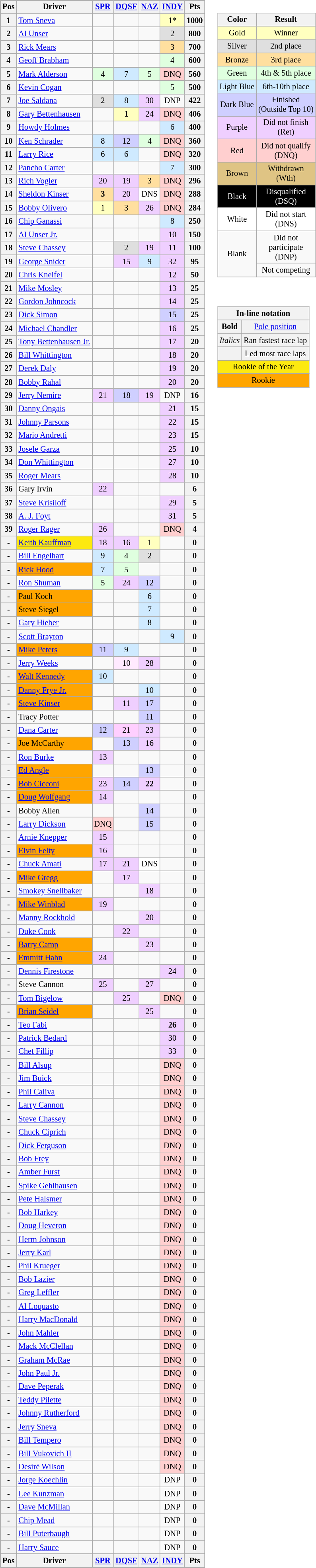<table>
<tr>
<td><br><table class="wikitable" style="font-size: 85%">
<tr valign="top">
<th valign="middle">Pos</th>
<th valign="middle">Driver</th>
<th><a href='#'>SPR</a><br></th>
<th><a href='#'>DQSF</a><br></th>
<th><a href='#'>NAZ</a><br></th>
<th><a href='#'>INDY</a><br></th>
<th valign="middle">Pts</th>
</tr>
<tr>
<th>1</th>
<td> <a href='#'>Tom Sneva</a></td>
<td></td>
<td></td>
<td></td>
<td style="background:#FFFFBF;" align=center>1*</td>
<th>1000</th>
</tr>
<tr>
<th>2</th>
<td> <a href='#'>Al Unser</a></td>
<td></td>
<td></td>
<td></td>
<td style="background:#DFDFDF;" align=center>2</td>
<th>800</th>
</tr>
<tr>
<th>3</th>
<td> <a href='#'>Rick Mears</a></td>
<td></td>
<td></td>
<td></td>
<td style="background:#FFDF9F;" align=center>3</td>
<th>700</th>
</tr>
<tr>
<th>4</th>
<td> <a href='#'>Geoff Brabham</a></td>
<td></td>
<td></td>
<td></td>
<td style="background:#DFFFDF;" align=center>4</td>
<th>600</th>
</tr>
<tr>
<th>5</th>
<td> <a href='#'>Mark Alderson</a></td>
<td style="background:#DFFFDF;" align=center>4</td>
<td style="background:#CFEAFF;" align=center>7</td>
<td style="background:#DFFFDF;" align=center>5</td>
<td style="background:#FFCFCF;" align=center>DNQ</td>
<th>560</th>
</tr>
<tr>
<th>6</th>
<td> <a href='#'>Kevin Cogan</a></td>
<td></td>
<td></td>
<td></td>
<td style="background:#DFFFDF;" align=center>5</td>
<th>500</th>
</tr>
<tr>
<th>7</th>
<td> <a href='#'>Joe Saldana</a></td>
<td style="background:#DFDFDF;" align=center>2</td>
<td style="background:#CFEAFF;" align=center>8</td>
<td style="background:#EFCFFF;" align=center>30</td>
<td align=center>DNP</td>
<th>422</th>
</tr>
<tr>
<th>8</th>
<td> <a href='#'>Gary Bettenhausen</a></td>
<td></td>
<td style="background:#FFFFBF;" align=center><strong>1</strong></td>
<td style="background:#EFCFFF;" align=center>24</td>
<td style="background:#FFCFCF;" align=center>DNQ</td>
<th>406</th>
</tr>
<tr>
<th>9</th>
<td> <a href='#'>Howdy Holmes</a></td>
<td></td>
<td></td>
<td></td>
<td style="background:#CFEAFF;" align=center>6</td>
<th>400</th>
</tr>
<tr>
<th>10</th>
<td> <a href='#'>Ken Schrader</a></td>
<td style="background:#CFEAFF;" align=center>8</td>
<td style="background:#CFCFFF;" align=center>12</td>
<td style="background:#DFFFDF;" align=center>4</td>
<td style="background:#FFCFCF;" align=center>DNQ</td>
<th>360</th>
</tr>
<tr>
<th>11</th>
<td> <a href='#'>Larry Rice</a></td>
<td style="background:#CFEAFF;" align=center>6</td>
<td style="background:#CFEAFF;" align=center>6</td>
<td></td>
<td style="background:#FFCFCF;" align=center>DNQ</td>
<th>320</th>
</tr>
<tr>
<th>12</th>
<td> <a href='#'>Pancho Carter</a></td>
<td></td>
<td></td>
<td></td>
<td style="background:#CFEAFF;" align=center>7</td>
<th>300</th>
</tr>
<tr>
<th>13</th>
<td> <a href='#'>Rich Vogler</a></td>
<td style="background:#EFCFFF;" align=center>20</td>
<td style="background:#EFCFFF;" align=center>19</td>
<td style="background:#FFDF9F;" align=center>3</td>
<td style="background:#FFCFCF;" align=center>DNQ</td>
<th>296</th>
</tr>
<tr>
<th>14</th>
<td> <a href='#'>Sheldon Kinser</a></td>
<td style="background:#FFDF9F;" align=center><strong>3</strong></td>
<td style="background:#EFCFFF;" align=center>20</td>
<td style="background:#FFFFFF;" align=center>DNS</td>
<td style="background:#FFCFCF;" align=center>DNQ</td>
<th>288</th>
</tr>
<tr>
<th>15</th>
<td> <a href='#'>Bobby Olivero</a></td>
<td style="background:#FFFFBF;" align=center>1</td>
<td style="background:#FFDF9F;" align=center>3</td>
<td style="background:#EFCFFF;" align=center>26</td>
<td style="background:#FFCFCF;" align=center>DNQ</td>
<th>284</th>
</tr>
<tr>
<th>16</th>
<td> <a href='#'>Chip Ganassi</a></td>
<td></td>
<td></td>
<td></td>
<td style="background:#CFEAFF;" align=center>8</td>
<th>250</th>
</tr>
<tr>
<th>17</th>
<td> <a href='#'>Al Unser Jr.</a></td>
<td></td>
<td></td>
<td></td>
<td style="background:#EFCFFF;" align=center>10</td>
<th>150</th>
</tr>
<tr>
<th>18</th>
<td> <a href='#'>Steve Chassey</a></td>
<td></td>
<td style="background:#DFDFDF;" align=center>2</td>
<td style="background:#EFCFFF;" align=center>19</td>
<td style="background:#EFCFFF;" align=center>11</td>
<th>100</th>
</tr>
<tr>
<th>19</th>
<td> <a href='#'>George Snider</a></td>
<td></td>
<td style="background:#EFCFFF;" align=center>15</td>
<td style="background:#CFEAFF;" align=center>9</td>
<td style="background:#EFCFFF;" align=center>32</td>
<th>95</th>
</tr>
<tr>
<th>20</th>
<td> <a href='#'>Chris Kneifel</a></td>
<td></td>
<td></td>
<td></td>
<td style="background:#EFCFFF;" align=center>12</td>
<th>50</th>
</tr>
<tr>
<th>21</th>
<td> <a href='#'>Mike Mosley</a></td>
<td></td>
<td></td>
<td></td>
<td style="background:#EFCFFF;" align=center>13</td>
<th>25</th>
</tr>
<tr>
<th>22</th>
<td> <a href='#'>Gordon Johncock</a></td>
<td></td>
<td></td>
<td></td>
<td style="background:#EFCFFF;" align=center>14</td>
<th>25</th>
</tr>
<tr>
<th>23</th>
<td> <a href='#'>Dick Simon</a></td>
<td></td>
<td></td>
<td></td>
<td style="background:#CFCFFF;" align=center>15</td>
<th>25</th>
</tr>
<tr>
<th>24</th>
<td> <a href='#'>Michael Chandler</a></td>
<td></td>
<td></td>
<td></td>
<td style="background:#EFCFFF;" align=center>16</td>
<th>25</th>
</tr>
<tr>
<th>25</th>
<td> <a href='#'>Tony Bettenhausen Jr.</a></td>
<td></td>
<td></td>
<td></td>
<td style="background:#EFCFFF;" align=center>17</td>
<th>20</th>
</tr>
<tr>
<th>26</th>
<td> <a href='#'>Bill Whittington</a></td>
<td></td>
<td></td>
<td></td>
<td style="background:#EFCFFF;" align=center>18</td>
<th>20</th>
</tr>
<tr>
<th>27</th>
<td> <a href='#'>Derek Daly</a></td>
<td></td>
<td></td>
<td></td>
<td style="background:#EFCFFF;" align=center>19</td>
<th>20</th>
</tr>
<tr>
<th>28</th>
<td> <a href='#'>Bobby Rahal</a></td>
<td></td>
<td></td>
<td></td>
<td style="background:#EFCFFF;" align=center>20</td>
<th>20</th>
</tr>
<tr>
<th>29</th>
<td> <a href='#'>Jerry Nemire</a></td>
<td style="background:#EFCFFF;" align=center>21</td>
<td style="background:#CFCFFF;" align=center>18</td>
<td style="background:#EFCFFF;" align=center>19</td>
<td align=center>DNP</td>
<th>16</th>
</tr>
<tr>
<th>30</th>
<td> <a href='#'>Danny Ongais</a></td>
<td></td>
<td></td>
<td></td>
<td style="background:#EFCFFF;" align=center>21</td>
<th>15</th>
</tr>
<tr>
<th>31</th>
<td> <a href='#'>Johnny Parsons</a></td>
<td></td>
<td></td>
<td></td>
<td style="background:#EFCFFF;" align=center>22</td>
<th>15</th>
</tr>
<tr>
<th>32</th>
<td> <a href='#'>Mario Andretti</a></td>
<td></td>
<td></td>
<td></td>
<td style="background:#EFCFFF;" align=center>23</td>
<th>15</th>
</tr>
<tr>
<th>33</th>
<td> <a href='#'>Josele Garza</a></td>
<td></td>
<td></td>
<td></td>
<td style="background:#EFCFFF;" align=center>25</td>
<th>10</th>
</tr>
<tr>
<th>34</th>
<td> <a href='#'>Don Whittington</a></td>
<td></td>
<td></td>
<td></td>
<td style="background:#EFCFFF;" align=center>27</td>
<th>10</th>
</tr>
<tr>
<th>35</th>
<td> <a href='#'>Roger Mears</a></td>
<td></td>
<td></td>
<td></td>
<td style="background:#EFCFFF;" align=center>28</td>
<th>10</th>
</tr>
<tr>
<th>36</th>
<td> Gary Irvin</td>
<td style="background:#EFCFFF;" align=center>22</td>
<td></td>
<td></td>
<td></td>
<th>6</th>
</tr>
<tr>
<th>37</th>
<td> <a href='#'>Steve Krisiloff</a></td>
<td></td>
<td></td>
<td></td>
<td style="background:#EFCFFF;" align=center>29</td>
<th>5</th>
</tr>
<tr>
<th>38</th>
<td> <a href='#'>A. J. Foyt</a></td>
<td></td>
<td></td>
<td></td>
<td style="background:#EFCFFF;" align=center>31</td>
<th>5</th>
</tr>
<tr>
<th>39</th>
<td> <a href='#'>Roger Rager</a></td>
<td style="background:#EFCFFF;" align=center>26</td>
<td></td>
<td></td>
<td style="background:#FFCFCF;" align=center>DNQ</td>
<th>4</th>
</tr>
<tr>
<th>-</th>
<td style="background:#FDE910;"> <a href='#'>Keith Kauffman</a></td>
<td style="background:#EFCFFF;" align=center>18</td>
<td style="background:#EFCFFF;" align=center>16</td>
<td style="background:#FFFFBF;" align=center>1</td>
<td></td>
<th>0</th>
</tr>
<tr>
<th>-</th>
<td> <a href='#'>Bill Engelhart</a></td>
<td style="background:#CFEAFF;" align=center>9</td>
<td style="background:#DFFFDF;" align=center>4</td>
<td style="background:#DFDFDF;" align=center>2</td>
<td></td>
<th>0</th>
</tr>
<tr>
<th>-</th>
<td style="background:Orange;"> <a href='#'>Rick Hood</a></td>
<td style="background:#CFEAFF;" align=center>7</td>
<td style="background:#DFFFDF;" align=center>5</td>
<td></td>
<td></td>
<th>0</th>
</tr>
<tr>
<th>-</th>
<td> <a href='#'>Ron Shuman</a></td>
<td style="background:#DFFFDF;" align=center>5</td>
<td style="background:#EFCFFF;" align=center>24</td>
<td style="background:#CFCFFF;" align=center>12</td>
<td></td>
<th>0</th>
</tr>
<tr>
<th>-</th>
<td style="background:Orange;"> Paul Koch</td>
<td></td>
<td></td>
<td style="background:#CFEAFF;" align=center>6</td>
<td></td>
<th>0</th>
</tr>
<tr>
<th>-</th>
<td style="background:Orange;"> Steve Siegel</td>
<td></td>
<td></td>
<td style="background:#CFEAFF;" align=center>7</td>
<td></td>
<th>0</th>
</tr>
<tr>
<th>-</th>
<td> <a href='#'>Gary Hieber</a></td>
<td></td>
<td></td>
<td style="background:#CFEAFF;" align=center>8</td>
<td></td>
<th>0</th>
</tr>
<tr>
<th>-</th>
<td> <a href='#'>Scott Brayton</a></td>
<td></td>
<td></td>
<td></td>
<td style="background:#CFEAFF;" align=center>9</td>
<th>0</th>
</tr>
<tr>
<th>-</th>
<td style="background:Orange;"> <a href='#'>Mike Peters</a></td>
<td style="background:#CFCFFF;" align=center>11</td>
<td style="background:#CFEAFF;" align=center>9</td>
<td></td>
<td></td>
<th>0</th>
</tr>
<tr>
<th>-</th>
<td> <a href='#'>Jerry Weeks</a></td>
<td></td>
<td style="background:#FFEAFF;" align=center>10</td>
<td style="background:#EFCFFF;" align=center>28</td>
<td></td>
<th>0</th>
</tr>
<tr>
<th>-</th>
<td style="background:Orange;"> <a href='#'>Walt Kennedy</a></td>
<td style="background:#CFEAFF;" align=center>10</td>
<td></td>
<td></td>
<td></td>
<th>0</th>
</tr>
<tr>
<th>-</th>
<td style="background:Orange;"> <a href='#'>Danny Frye Jr.</a></td>
<td></td>
<td></td>
<td style="background:#CFEAFF;" align=center>10</td>
<td></td>
<th>0</th>
</tr>
<tr>
<th>-</th>
<td style="background:Orange;"> <a href='#'>Steve Kinser</a></td>
<td></td>
<td style="background:#EFCFFF;" align=center>11</td>
<td style="background:#CFCFFF;" align=center>17</td>
<td></td>
<th>0</th>
</tr>
<tr>
<th>-</th>
<td> Tracy Potter</td>
<td></td>
<td></td>
<td style="background:#CFCFFF;" align=center>11</td>
<td></td>
<th>0</th>
</tr>
<tr>
<th>-</th>
<td> <a href='#'>Dana Carter</a></td>
<td style="background:#CFCFFF;" align=center>12</td>
<td style="background:#FFCFFF;" align=center>21</td>
<td style="background:#EFCFFF;" align=center>23</td>
<td></td>
<th>0</th>
</tr>
<tr>
<th>-</th>
<td style="background:Orange;"> Joe McCarthy</td>
<td></td>
<td style="background:#CFCFFF;" align=center>13</td>
<td style="background:#EFCFFF;" align=center>16</td>
<td></td>
<th>0</th>
</tr>
<tr>
<th>-</th>
<td> <a href='#'>Ron Burke</a></td>
<td style="background:#EFCFFF;" align=center>13</td>
<td></td>
<td></td>
<td></td>
<th>0</th>
</tr>
<tr>
<th>-</th>
<td style="background:Orange;"> <a href='#'>Ed Angle</a></td>
<td></td>
<td></td>
<td style="background:#CFCFFF;" align=center>13</td>
<td></td>
<th>0</th>
</tr>
<tr>
<th>-</th>
<td style="background:Orange;"> <a href='#'>Bob Cicconi</a></td>
<td style="background:#EFCFFF;" align=center>23</td>
<td style="background:#CFCFFF;" align=center>14</td>
<td style="background:#EFCFFF;" align=center><strong>22</strong></td>
<td></td>
<th>0</th>
</tr>
<tr>
<th>-</th>
<td style="background:Orange;"> <a href='#'>Doug Wolfgang</a></td>
<td style="background:#EFCFFF;" align=center>14</td>
<td></td>
<td></td>
<td></td>
<th>0</th>
</tr>
<tr>
<th>-</th>
<td> Bobby Allen</td>
<td></td>
<td></td>
<td style="background:#CFCFFF;" align=center>14</td>
<td></td>
<th>0</th>
</tr>
<tr>
<th>-</th>
<td> <a href='#'>Larry Dickson</a></td>
<td style="background:#FFCFCF;" align=center>DNQ</td>
<td></td>
<td style="background:#CFCFFF;" align=center>15</td>
<td></td>
<th>0</th>
</tr>
<tr>
<th>-</th>
<td> <a href='#'>Arnie Knepper</a></td>
<td style="background:#EFCFFF;" align=center>15</td>
<td></td>
<td></td>
<td></td>
<th>0</th>
</tr>
<tr>
<th>-</th>
<td style="background:Orange;"> <a href='#'>Elvin Felty</a></td>
<td style="background:#EFCFFF;" align=center>16</td>
<td></td>
<td></td>
<td></td>
<th>0</th>
</tr>
<tr>
<th>-</th>
<td> <a href='#'>Chuck Amati</a></td>
<td style="background:#EFCFFF;" align=center>17</td>
<td style="background:#EFCFFF;" align=center>21</td>
<td style="background:#FFFFFF;" align=center>DNS</td>
<td></td>
<th>0</th>
</tr>
<tr>
<th>-</th>
<td style="background:Orange;"> <a href='#'>Mike Gregg</a></td>
<td></td>
<td style="background:#EFCFFF;" align=center>17</td>
<td></td>
<td></td>
<th>0</th>
</tr>
<tr>
<th>-</th>
<td> <a href='#'>Smokey Snellbaker</a></td>
<td></td>
<td></td>
<td style="background:#EFCFFF;" align=center>18</td>
<td></td>
<th>0</th>
</tr>
<tr>
<th>-</th>
<td style="background:Orange;"> <a href='#'>Mike Winblad</a></td>
<td style="background:#EFCFFF;" align=center>19</td>
<td></td>
<td></td>
<td></td>
<th>0</th>
</tr>
<tr>
<th>-</th>
<td> <a href='#'>Manny Rockhold</a></td>
<td></td>
<td></td>
<td style="background:#EFCFFF;" align=center>20</td>
<td></td>
<th>0</th>
</tr>
<tr>
<th>-</th>
<td> <a href='#'>Duke Cook</a></td>
<td></td>
<td style="background:#EFCFFF;" align=center>22</td>
<td></td>
<td></td>
<th>0</th>
</tr>
<tr>
<th>-</th>
<td style="background:Orange;"> <a href='#'>Barry Camp</a></td>
<td></td>
<td></td>
<td style="background:#EFCFFF;" align=center>23</td>
<td></td>
<th>0</th>
</tr>
<tr>
<th>-</th>
<td style="background:Orange;"> <a href='#'>Emmitt Hahn</a></td>
<td style="background:#EFCFFF;" align=center>24</td>
<td></td>
<td></td>
<td></td>
<th>0</th>
</tr>
<tr>
<th>-</th>
<td> <a href='#'>Dennis Firestone</a></td>
<td></td>
<td></td>
<td></td>
<td style="background:#EFCFFF;" align=center>24</td>
<th>0</th>
</tr>
<tr>
<th>-</th>
<td> Steve Cannon</td>
<td style="background:#EFCFFF;" align=center>25</td>
<td></td>
<td style="background:#EFCFFF;" align=center>27</td>
<td></td>
<th>0</th>
</tr>
<tr>
<th>-</th>
<td> <a href='#'>Tom Bigelow</a></td>
<td></td>
<td style="background:#EFCFFF;" align=center>25</td>
<td></td>
<td style="background:#FFCFCF;" align=center>DNQ</td>
<th>0</th>
</tr>
<tr>
<th>-</th>
<td style="background:Orange;"> <a href='#'>Brian Seidel</a></td>
<td></td>
<td></td>
<td style="background:#EFCFFF;" align=center>25</td>
<td></td>
<th>0</th>
</tr>
<tr>
<th>-</th>
<td> <a href='#'>Teo Fabi</a></td>
<td></td>
<td></td>
<td></td>
<td style="background:#EFCFFF;" align=center><strong>26</strong></td>
<th>0</th>
</tr>
<tr>
<th>-</th>
<td> <a href='#'>Patrick Bedard</a></td>
<td></td>
<td></td>
<td></td>
<td style="background:#EFCFFF;" align=center>30</td>
<th>0</th>
</tr>
<tr>
<th>-</th>
<td> <a href='#'>Chet Fillip</a></td>
<td></td>
<td></td>
<td></td>
<td style="background:#EFCFFF;" align=center>33</td>
<th>0</th>
</tr>
<tr>
<th>-</th>
<td> <a href='#'>Bill Alsup</a></td>
<td></td>
<td></td>
<td></td>
<td style="background:#FFCFCF;" align=center>DNQ</td>
<th>0</th>
</tr>
<tr>
<th>-</th>
<td> <a href='#'>Jim Buick</a></td>
<td></td>
<td></td>
<td></td>
<td style="background:#FFCFCF;" align=center>DNQ</td>
<th>0</th>
</tr>
<tr>
<th>-</th>
<td> <a href='#'>Phil Caliva</a></td>
<td></td>
<td></td>
<td></td>
<td style="background:#FFCFCF;" align=center>DNQ</td>
<th>0</th>
</tr>
<tr>
<th>-</th>
<td> <a href='#'>Larry Cannon</a></td>
<td></td>
<td></td>
<td></td>
<td style="background:#FFCFCF;" align=center>DNQ</td>
<th>0</th>
</tr>
<tr>
<th>-</th>
<td> <a href='#'>Steve Chassey</a></td>
<td></td>
<td></td>
<td></td>
<td style="background:#FFCFCF;" align=center>DNQ</td>
<th>0</th>
</tr>
<tr>
<th>-</th>
<td> <a href='#'>Chuck Ciprich</a></td>
<td></td>
<td></td>
<td></td>
<td style="background:#FFCFCF;" align=center>DNQ</td>
<th>0</th>
</tr>
<tr>
<th>-</th>
<td> <a href='#'>Dick Ferguson</a></td>
<td></td>
<td></td>
<td></td>
<td style="background:#FFCFCF;" align=center>DNQ</td>
<th>0</th>
</tr>
<tr>
<th>-</th>
<td> <a href='#'>Bob Frey</a></td>
<td></td>
<td></td>
<td></td>
<td style="background:#FFCFCF;" align=center>DNQ</td>
<th>0</th>
</tr>
<tr>
<th>-</th>
<td> <a href='#'>Amber Furst</a></td>
<td></td>
<td></td>
<td></td>
<td style="background:#FFCFCF;" align=center>DNQ</td>
<th>0</th>
</tr>
<tr>
<th>-</th>
<td> <a href='#'>Spike Gehlhausen</a></td>
<td></td>
<td></td>
<td></td>
<td style="background:#FFCFCF;" align=center>DNQ</td>
<th>0</th>
</tr>
<tr>
<th>-</th>
<td> <a href='#'>Pete Halsmer</a></td>
<td></td>
<td></td>
<td></td>
<td style="background:#FFCFCF;" align=center>DNQ</td>
<th>0</th>
</tr>
<tr>
<th>-</th>
<td> <a href='#'>Bob Harkey</a></td>
<td></td>
<td></td>
<td></td>
<td style="background:#FFCFCF;" align=center>DNQ</td>
<th>0</th>
</tr>
<tr>
<th>-</th>
<td> <a href='#'>Doug Heveron</a></td>
<td></td>
<td></td>
<td></td>
<td style="background:#FFCFCF;" align=center>DNQ</td>
<th>0</th>
</tr>
<tr>
<th>-</th>
<td> <a href='#'>Herm Johnson</a></td>
<td></td>
<td></td>
<td></td>
<td style="background:#FFCFCF;" align=center>DNQ</td>
<th>0</th>
</tr>
<tr>
<th>-</th>
<td> <a href='#'>Jerry Karl</a></td>
<td></td>
<td></td>
<td></td>
<td style="background:#FFCFCF;" align=center>DNQ</td>
<th>0</th>
</tr>
<tr>
<th>-</th>
<td> <a href='#'>Phil Krueger</a></td>
<td></td>
<td></td>
<td></td>
<td style="background:#FFCFCF;" align=center>DNQ</td>
<th>0</th>
</tr>
<tr>
<th>-</th>
<td> <a href='#'>Bob Lazier</a></td>
<td></td>
<td></td>
<td></td>
<td style="background:#FFCFCF;" align=center>DNQ</td>
<th>0</th>
</tr>
<tr>
<th>-</th>
<td> <a href='#'>Greg Leffler</a></td>
<td></td>
<td></td>
<td></td>
<td style="background:#FFCFCF;" align=center>DNQ</td>
<th>0</th>
</tr>
<tr>
<th>-</th>
<td> <a href='#'>Al Loquasto</a></td>
<td></td>
<td></td>
<td></td>
<td style="background:#FFCFCF;" align=center>DNQ</td>
<th>0</th>
</tr>
<tr>
<th>-</th>
<td> <a href='#'>Harry MacDonald</a></td>
<td></td>
<td></td>
<td></td>
<td style="background:#FFCFCF;" align=center>DNQ</td>
<th>0</th>
</tr>
<tr>
<th>-</th>
<td> <a href='#'>John Mahler</a></td>
<td></td>
<td></td>
<td></td>
<td style="background:#FFCFCF;" align=center>DNQ</td>
<th>0</th>
</tr>
<tr>
<th>-</th>
<td> <a href='#'>Mack McClellan</a></td>
<td></td>
<td></td>
<td></td>
<td style="background:#FFCFCF;" align=center>DNQ</td>
<th>0</th>
</tr>
<tr>
<th>-</th>
<td> <a href='#'>Graham McRae</a></td>
<td></td>
<td></td>
<td></td>
<td style="background:#FFCFCF;" align=center>DNQ</td>
<th>0</th>
</tr>
<tr>
<th>-</th>
<td> <a href='#'>John Paul Jr.</a></td>
<td></td>
<td></td>
<td></td>
<td style="background:#FFCFCF;" align=center>DNQ</td>
<th>0</th>
</tr>
<tr>
<th>-</th>
<td> <a href='#'>Dave Peperak</a></td>
<td></td>
<td></td>
<td></td>
<td style="background:#FFCFCF;" align=center>DNQ</td>
<th>0</th>
</tr>
<tr>
<th>-</th>
<td> <a href='#'>Teddy Pilette</a></td>
<td></td>
<td></td>
<td></td>
<td style="background:#FFCFCF;" align=center>DNQ</td>
<th>0</th>
</tr>
<tr>
<th>-</th>
<td> <a href='#'>Johnny Rutherford</a></td>
<td></td>
<td></td>
<td></td>
<td style="background:#FFCFCF;" align=center>DNQ</td>
<th>0</th>
</tr>
<tr>
<th>-</th>
<td> <a href='#'>Jerry Sneva</a></td>
<td></td>
<td></td>
<td></td>
<td style="background:#FFCFCF;" align=center>DNQ</td>
<th>0</th>
</tr>
<tr>
<th>-</th>
<td> <a href='#'>Bill Tempero</a></td>
<td></td>
<td></td>
<td></td>
<td style="background:#FFCFCF;" align=center>DNQ</td>
<th>0</th>
</tr>
<tr>
<th>-</th>
<td> <a href='#'>Bill Vukovich II</a></td>
<td></td>
<td></td>
<td></td>
<td style="background:#FFCFCF;" align=center>DNQ</td>
<th>0</th>
</tr>
<tr>
<th>-</th>
<td> <a href='#'>Desiré Wilson</a></td>
<td></td>
<td></td>
<td></td>
<td style="background:#FFCFCF;" align=center>DNQ</td>
<th>0</th>
</tr>
<tr>
<th>-</th>
<td> <a href='#'>Jorge Koechlin</a></td>
<td></td>
<td></td>
<td></td>
<td align=center>DNP</td>
<th>0</th>
</tr>
<tr>
<th>-</th>
<td> <a href='#'>Lee Kunzman</a></td>
<td></td>
<td></td>
<td></td>
<td align=center>DNP</td>
<th>0</th>
</tr>
<tr>
<th>-</th>
<td> <a href='#'>Dave McMillan</a></td>
<td></td>
<td></td>
<td></td>
<td align=center>DNP</td>
<th>0</th>
</tr>
<tr>
<th>-</th>
<td> <a href='#'>Chip Mead</a></td>
<td></td>
<td></td>
<td></td>
<td align=center>DNP</td>
<th>0</th>
</tr>
<tr>
<th>-</th>
<td> <a href='#'>Bill Puterbaugh</a></td>
<td></td>
<td></td>
<td></td>
<td align=center>DNP</td>
<th>0</th>
</tr>
<tr>
<th>-</th>
<td> <a href='#'>Harry Sauce</a></td>
<td></td>
<td></td>
<td></td>
<td align=center>DNP</td>
<th>0</th>
</tr>
<tr>
</tr>
<tr valign="top">
<th valign="middle">Pos</th>
<th valign="middle">Driver</th>
<th><a href='#'>SPR</a><br></th>
<th><a href='#'>DQSF</a><br></th>
<th><a href='#'>NAZ</a><br></th>
<th><a href='#'>INDY</a><br></th>
<th valign="middle">Pts</th>
</tr>
</table>
</td>
<td valign="top"><br><table>
<tr>
<td><br><table style="margin-right:0; font-size:85%; text-align:center;" class="wikitable">
<tr>
<th>Color</th>
<th>Result</th>
</tr>
<tr style="background:#FFFFBF;">
<td>Gold</td>
<td>Winner</td>
</tr>
<tr style="background:#DFDFDF;">
<td>Silver</td>
<td>2nd place</td>
</tr>
<tr style="background:#FFDF9F;">
<td>Bronze</td>
<td>3rd place</td>
</tr>
<tr style="background:#DFFFDF;">
<td>Green</td>
<td>4th & 5th place</td>
</tr>
<tr style="background:#CFEAFF;">
<td>Light Blue</td>
<td>6th-10th place</td>
</tr>
<tr style="background:#CFCFFF;">
<td>Dark Blue</td>
<td>Finished<br>(Outside Top 10)</td>
</tr>
<tr style="background:#EFCFFF;">
<td>Purple</td>
<td>Did not finish<br>(Ret)</td>
</tr>
<tr style="background:#FFCFCF;">
<td>Red</td>
<td>Did not qualify<br>(DNQ)</td>
</tr>
<tr style="background:#DFC484;">
<td>Brown</td>
<td>Withdrawn<br>(Wth)</td>
</tr>
<tr style="background:#000000; color:white;">
<td>Black</td>
<td>Disqualified<br>(DSQ)</td>
</tr>
<tr style="background:#FFFFFF;">
<td rowspan="1">White</td>
<td>Did not start<br>(DNS)</td>
</tr>
<tr>
<td rowspan="2">Blank</td>
<td>Did not<br>participate<br>(DNP)</td>
</tr>
<tr>
<td>Not competing</td>
</tr>
</table>
</td>
</tr>
<tr>
<td><br><table style="margin-right:0; font-size:85%; text-align:center;" class="wikitable">
<tr>
<td style="background:#F2F2F2;" align=center colspan=2><strong>In-line notation</strong></td>
</tr>
<tr>
<td style="background:#F2F2F2;" align=center><strong>Bold</strong></td>
<td style="background:#F2F2F2;" align=center><a href='#'>Pole position</a></td>
</tr>
<tr>
<td style="background:#F2F2F2;" align=center><em>Italics</em></td>
<td style="background:#F2F2F2;" align=center>Ran fastest race lap</td>
</tr>
<tr>
<td style="background:#F2F2F2;" align=center></td>
<td style="background:#F2F2F2;" align=center>Led most race laps</td>
</tr>
<tr>
<td style="background:#FDE910;" align=center colspan=2>Rookie of the Year</td>
</tr>
<tr>
<td style="background:Orange;" align=center colspan=2>Rookie</td>
</tr>
</table>
</td>
</tr>
</table>
</td>
</tr>
</table>
